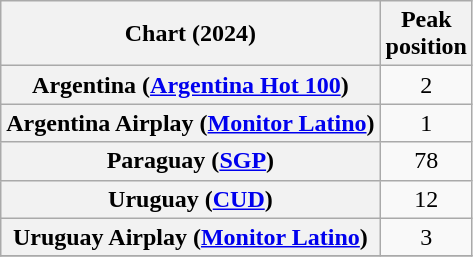<table class="wikitable sortable plainrowheaders" style="text-align:center">
<tr>
<th scope="col">Chart (2024)</th>
<th scope="col">Peak<br> position</th>
</tr>
<tr>
<th scope="row">Argentina (<a href='#'>Argentina Hot 100</a>)</th>
<td>2</td>
</tr>
<tr>
<th scope="row">Argentina Airplay (<a href='#'>Monitor Latino</a>)</th>
<td>1</td>
</tr>
<tr>
<th scope="row">Paraguay (<a href='#'>SGP</a>)</th>
<td>78</td>
</tr>
<tr>
<th scope="row">Uruguay (<a href='#'>CUD</a>)</th>
<td>12</td>
</tr>
<tr>
<th scope="row">Uruguay Airplay (<a href='#'>Monitor Latino</a>)</th>
<td>3</td>
</tr>
<tr>
</tr>
</table>
